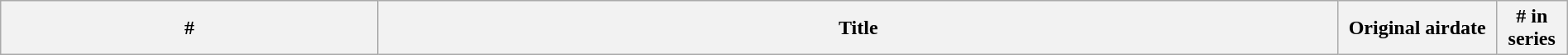<table class="wikitable plainrowheaders" width="100%">
<tr>
<th>#</th>
<th>Title</th>
<th width="120">Original airdate</th>
<th width="50"># in series<br></th>
</tr>
</table>
